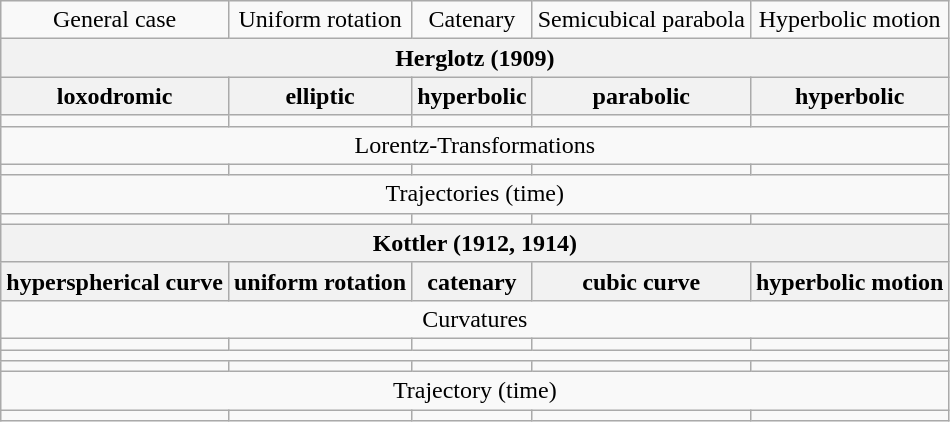<table class="wikitable" style="text-align: center;">
<tr>
<td>General case</td>
<td>Uniform rotation</td>
<td>Catenary</td>
<td>Semicubical parabola</td>
<td>Hyperbolic motion</td>
</tr>
<tr>
<th colspan="5">Herglotz (1909)</th>
</tr>
<tr>
<th>loxodromic</th>
<th>elliptic</th>
<th>hyperbolic</th>
<th>parabolic</th>
<th>hyperbolic <br></th>
</tr>
<tr>
<td></td>
<td></td>
<td></td>
<td></td>
<td></td>
</tr>
<tr>
<td colspan="5">Lorentz-Transformations</td>
</tr>
<tr>
<td></td>
<td></td>
<td></td>
<td></td>
<td></td>
</tr>
<tr>
<td colspan="5">Trajectories (time)</td>
</tr>
<tr>
<td></td>
<td></td>
<td></td>
<td></td>
<td></td>
</tr>
<tr>
<th colspan="5">Kottler (1912, 1914)</th>
</tr>
<tr>
<th>hyperspherical curve</th>
<th>uniform rotation</th>
<th>catenary</th>
<th>cubic curve</th>
<th>hyperbolic motion</th>
</tr>
<tr>
<td colspan="5">Curvatures</td>
</tr>
<tr>
<td></td>
<td></td>
<td></td>
<td></td>
<td></td>
</tr>
<tr>
<td colspan="5"></td>
</tr>
<tr>
<td></td>
<td></td>
<td></td>
<td></td>
<td></td>
</tr>
<tr>
<td colspan="5">Trajectory (time)</td>
</tr>
<tr>
<td></td>
<td></td>
<td></td>
<td></td>
<td></td>
</tr>
</table>
